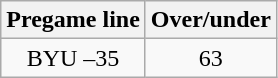<table class="wikitable">
<tr align="center">
<th style=>Pregame line</th>
<th style=>Over/under</th>
</tr>
<tr align="center">
<td>BYU –35</td>
<td>63</td>
</tr>
</table>
